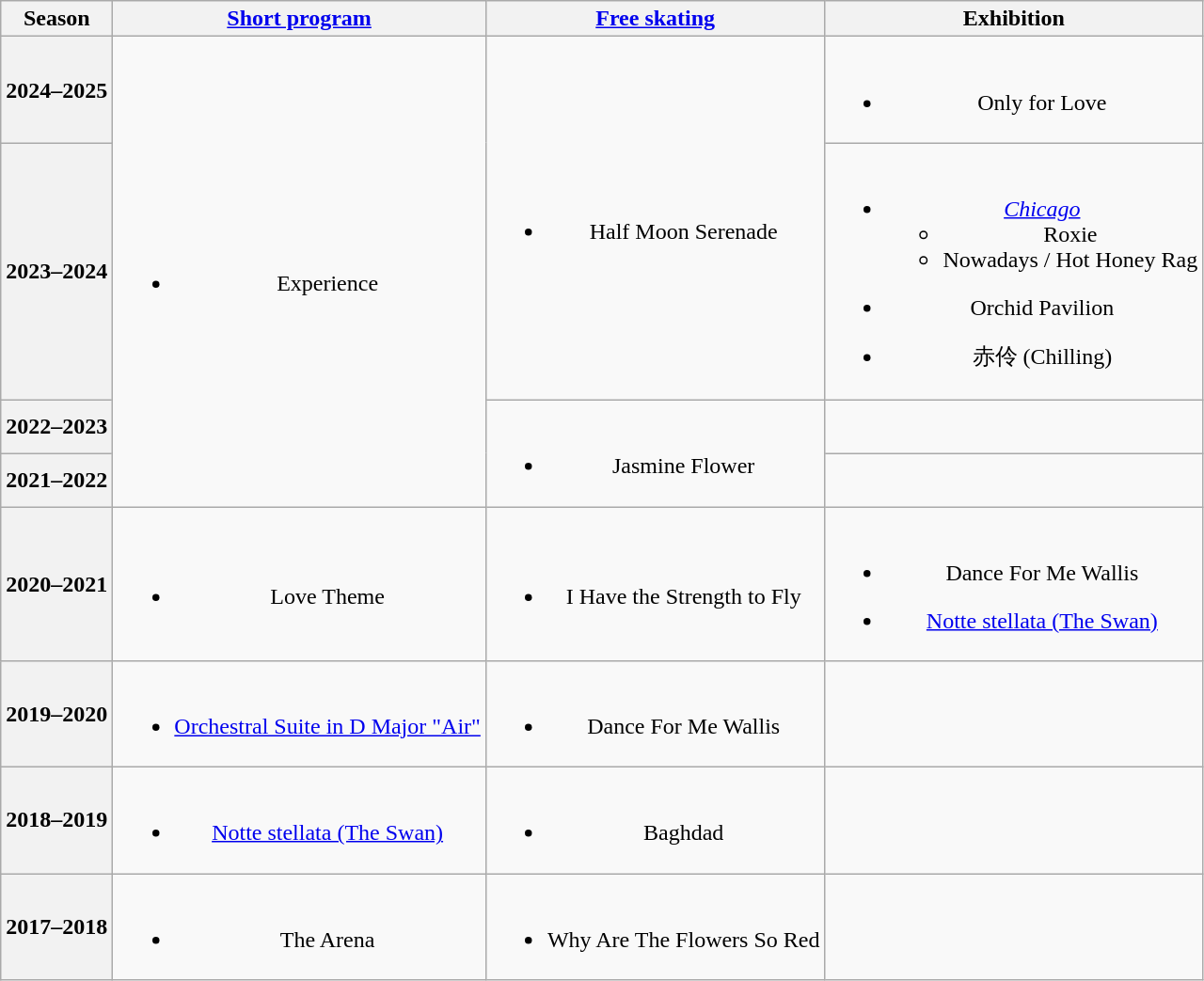<table class=wikitable style=text-align:center>
<tr>
<th>Season</th>
<th><a href='#'>Short program</a></th>
<th><a href='#'>Free skating</a></th>
<th>Exhibition</th>
</tr>
<tr>
<th>2024–2025 <br> </th>
<td rowspan=4><br><ul><li>Experience <br></li></ul></td>
<td rowspan=2><br><ul><li>Half Moon Serenade <br></li></ul></td>
<td><br><ul><li>Only for Love <br> </li></ul></td>
</tr>
<tr>
<th>2023–2024 <br> </th>
<td><br><ul><li><em><a href='#'>Chicago</a></em><ul><li>Roxie <br> </li><li>Nowadays / Hot Honey Rag <br> </li></ul></li></ul><ul><li>Orchid Pavilion <br></li></ul><ul><li>赤伶 (Chilling) <br></li></ul></td>
</tr>
<tr>
<th>2022–2023 </th>
<td rowspan=2><br><ul><li>Jasmine Flower <br></li></ul></td>
<td></td>
</tr>
<tr>
<th>2021–2022 <br> </th>
<td></td>
</tr>
<tr>
<th>2020–2021 <br> </th>
<td><br><ul><li>Love Theme <br></li></ul></td>
<td><br><ul><li>I Have the Strength to Fly <br></li></ul></td>
<td><br><ul><li>Dance For Me Wallis <br></li></ul><ul><li><a href='#'>Notte stellata (The Swan)</a> <br></li></ul></td>
</tr>
<tr>
<th>2019–2020 <br> </th>
<td><br><ul><li><a href='#'>Orchestral Suite in D Major "Air"</a> <br></li></ul></td>
<td><br><ul><li>Dance For Me Wallis <br></li></ul></td>
<td></td>
</tr>
<tr>
<th>2018–2019 <br> </th>
<td><br><ul><li><a href='#'>Notte stellata (The Swan)</a> <br></li></ul></td>
<td><br><ul><li>Baghdad <br></li></ul></td>
<td></td>
</tr>
<tr>
<th>2017–2018 <br> </th>
<td><br><ul><li>The Arena <br></li></ul></td>
<td><br><ul><li>Why Are The Flowers So Red</li></ul></td>
<td></td>
</tr>
</table>
